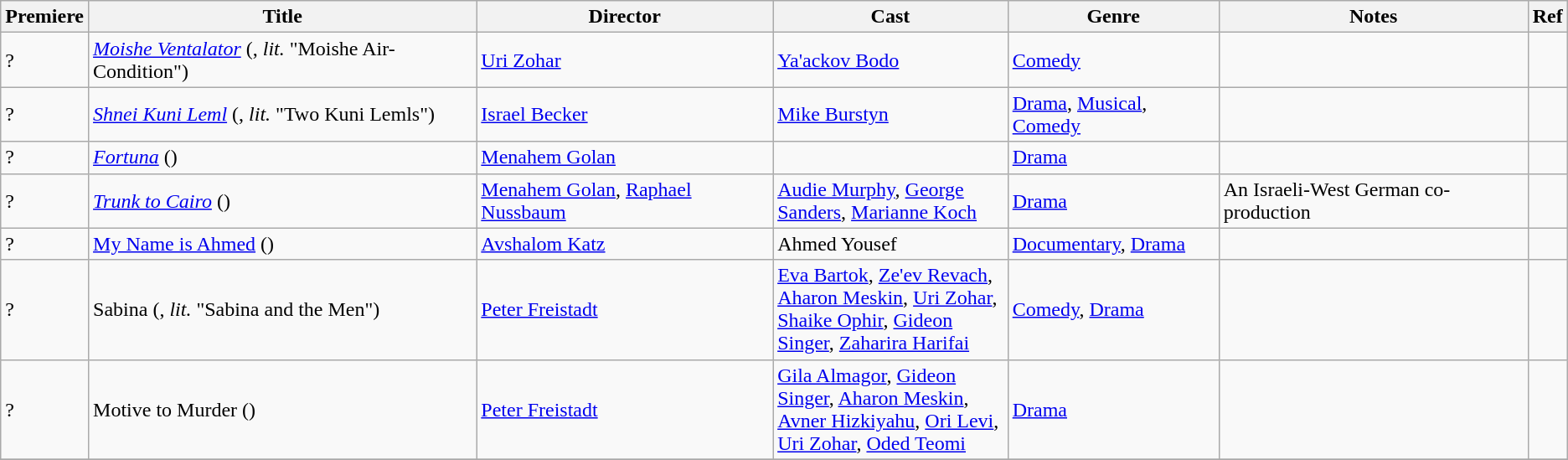<table class="wikitable">
<tr>
<th>Premiere</th>
<th>Title</th>
<th>Director</th>
<th width=15%>Cast</th>
<th>Genre</th>
<th>Notes</th>
<th>Ref</th>
</tr>
<tr>
<td>?</td>
<td><em><a href='#'>Moishe Ventalator</a></em> (, <em>lit.</em> "Moishe Air-Condition")</td>
<td><a href='#'>Uri Zohar</a></td>
<td><a href='#'>Ya'ackov Bodo</a></td>
<td><a href='#'>Comedy</a></td>
<td></td>
<td></td>
</tr>
<tr>
<td>?</td>
<td><em><a href='#'>Shnei Kuni Leml</a></em> (, <em>lit.</em> "Two Kuni Lemls")</td>
<td><a href='#'>Israel Becker</a></td>
<td><a href='#'>Mike Burstyn</a></td>
<td><a href='#'>Drama</a>, <a href='#'>Musical</a>, <a href='#'>Comedy</a></td>
<td></td>
<td></td>
</tr>
<tr>
<td>?</td>
<td><em><a href='#'>Fortuna</a></em> ()</td>
<td><a href='#'>Menahem Golan</a></td>
<td></td>
<td><a href='#'>Drama</a></td>
<td></td>
<td></td>
</tr>
<tr>
<td>?</td>
<td><em><a href='#'>Trunk to Cairo</a></em> ()</td>
<td><a href='#'>Menahem Golan</a>, <a href='#'>Raphael Nussbaum</a></td>
<td><a href='#'>Audie Murphy</a>, <a href='#'>George Sanders</a>, <a href='#'>Marianne Koch</a></td>
<td><a href='#'>Drama</a></td>
<td>An Israeli-West German co-production</td>
<td></td>
</tr>
<tr>
<td>?</td>
<td><a href='#'>My Name is Ahmed</a> ()</td>
<td><a href='#'>Avshalom Katz</a></td>
<td>Ahmed Yousef</td>
<td><a href='#'>Documentary</a>, <a href='#'>Drama</a></td>
<td></td>
<td></td>
</tr>
<tr>
<td>?</td>
<td>Sabina (, <em>lit.</em> "Sabina and the Men")</td>
<td><a href='#'>Peter Freistadt</a></td>
<td><a href='#'>Eva Bartok</a>, <a href='#'>Ze'ev Revach</a>, <a href='#'>Aharon Meskin</a>, <a href='#'>Uri Zohar</a>, <a href='#'>Shaike Ophir</a>, <a href='#'>Gideon Singer</a>, <a href='#'>Zaharira Harifai</a></td>
<td><a href='#'>Comedy</a>, <a href='#'>Drama</a></td>
<td></td>
<td></td>
</tr>
<tr>
<td>?</td>
<td>Motive to Murder ()</td>
<td><a href='#'>Peter Freistadt</a></td>
<td><a href='#'>Gila Almagor</a>, <a href='#'>Gideon Singer</a>, <a href='#'>Aharon Meskin</a>, <a href='#'>Avner Hizkiyahu</a>, <a href='#'>Ori Levi</a>, <a href='#'>Uri Zohar</a>, <a href='#'>Oded Teomi</a></td>
<td><a href='#'>Drama</a></td>
<td></td>
<td></td>
</tr>
<tr>
</tr>
</table>
